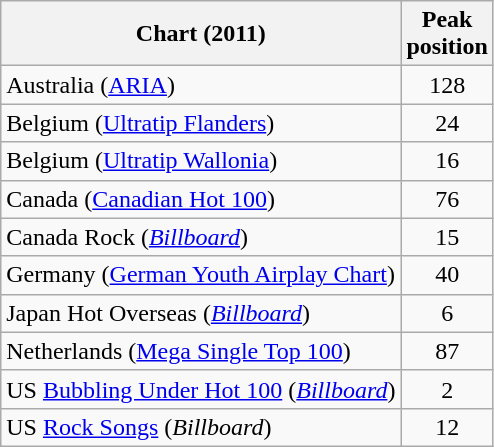<table class="wikitable sortable">
<tr>
<th>Chart (2011)</th>
<th>Peak<br>position</th>
</tr>
<tr>
<td align="left">Australia (<a href='#'>ARIA</a>)</td>
<td align="center">128</td>
</tr>
<tr>
<td align="left">Belgium (<a href='#'>Ultratip Flanders</a>)</td>
<td style="text-align:center;">24</td>
</tr>
<tr>
<td align="left">Belgium (<a href='#'>Ultratip Wallonia</a>)</td>
<td style="text-align:center;">16</td>
</tr>
<tr>
<td>Canada (<a href='#'>Canadian Hot 100</a>)</td>
<td style="text-align:center;">76</td>
</tr>
<tr>
<td>Canada Rock (<em><a href='#'>Billboard</a></em>)</td>
<td style="text-align:center;">15</td>
</tr>
<tr>
<td align="left">Germany (<a href='#'>German Youth Airplay Chart</a>)</td>
<td style="text-align:center;">40</td>
</tr>
<tr>
<td>Japan Hot Overseas (<em><a href='#'>Billboard</a></em>)</td>
<td style="text-align:center">6</td>
</tr>
<tr>
<td align="left">Netherlands (<a href='#'>Mega Single Top 100</a>)</td>
<td style="text-align:center;">87</td>
</tr>
<tr>
<td>US <a href='#'>Bubbling Under Hot 100</a> (<em><a href='#'>Billboard</a></em>)</td>
<td style="text-align:center;">2</td>
</tr>
<tr>
<td>US <a href='#'>Rock Songs</a> (<em>Billboard</em>)</td>
<td style="text-align:center;">12</td>
</tr>
</table>
